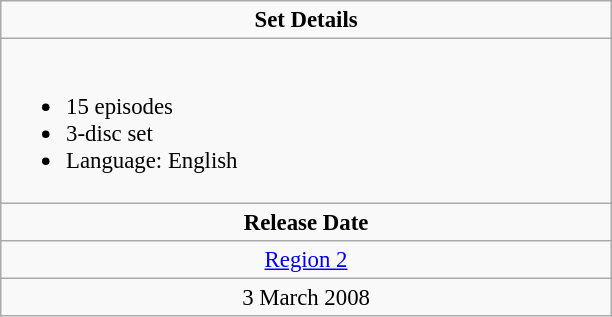<table class="wikitable" style="font-size: 95%;">
<tr valign="top">
<td align="center" width="400" colspan="3"><strong>Set Details</strong></td>
</tr>
<tr valign="top">
<td colspan="3" align="left" width="400"><br><ul><li>15 episodes</li><li>3-disc set</li><li>Language: English</li></ul></td>
</tr>
<tr>
<td colspan="3" align="center"><strong>Release Date</strong></td>
</tr>
<tr>
<td align="center"><a href='#'>Region 2</a></td>
</tr>
<tr>
<td align="center">3 March 2008</td>
</tr>
</table>
